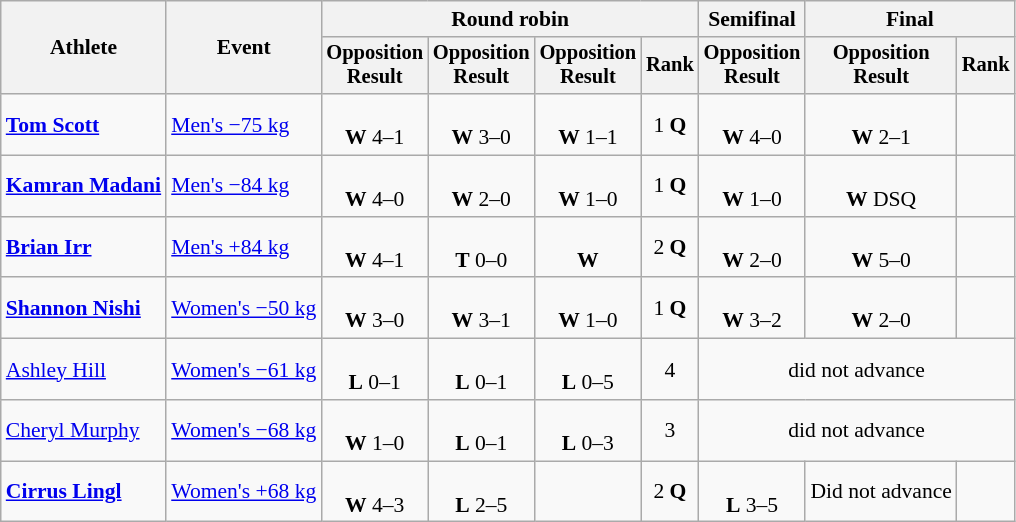<table class=wikitable style=font-size:90%;text-align:center>
<tr>
<th rowspan=2>Athlete</th>
<th rowspan=2>Event</th>
<th colspan=4>Round robin</th>
<th>Semifinal</th>
<th colspan=2>Final</th>
</tr>
<tr style=font-size:95%>
<th>Opposition<br>Result</th>
<th>Opposition<br>Result</th>
<th>Opposition<br>Result</th>
<th>Rank</th>
<th>Opposition<br>Result</th>
<th>Opposition<br>Result</th>
<th>Rank</th>
</tr>
<tr>
<td align=left><strong><a href='#'>Tom Scott</a></strong></td>
<td align=left><a href='#'>Men's −75 kg</a></td>
<td><br><strong>W</strong> 4–1</td>
<td><br><strong>W</strong> 3–0</td>
<td><br><strong>W</strong> 1–1</td>
<td>1 <strong>Q</strong></td>
<td><br><strong>W</strong> 4–0</td>
<td><br><strong>W</strong> 2–1</td>
<td></td>
</tr>
<tr>
<td align=left><strong><a href='#'>Kamran Madani</a></strong></td>
<td align=left><a href='#'>Men's −84 kg</a></td>
<td><br><strong>W</strong> 4–0</td>
<td><br><strong>W</strong> 2–0</td>
<td><br><strong>W</strong> 1–0</td>
<td>1 <strong>Q</strong></td>
<td><br><strong>W</strong> 1–0</td>
<td><br><strong>W</strong> DSQ</td>
<td></td>
</tr>
<tr>
<td align=left><strong><a href='#'>Brian Irr</a></strong></td>
<td align=left><a href='#'>Men's +84 kg</a></td>
<td><br><strong>W</strong> 4–1</td>
<td><br><strong>T</strong> 0–0</td>
<td><br><strong>W</strong></td>
<td>2 <strong>Q</strong></td>
<td><br><strong>W</strong> 2–0</td>
<td><br><strong>W</strong> 5–0</td>
<td></td>
</tr>
<tr>
<td align=left><strong><a href='#'>Shannon Nishi</a></strong></td>
<td align=left><a href='#'>Women's −50 kg</a></td>
<td><br><strong>W</strong> 3–0</td>
<td><br><strong>W</strong> 3–1</td>
<td><br><strong>W</strong> 1–0</td>
<td>1 <strong>Q</strong></td>
<td><br><strong>W</strong> 3–2</td>
<td><br><strong>W</strong> 2–0</td>
<td></td>
</tr>
<tr>
<td align=left><a href='#'>Ashley Hill</a></td>
<td align=left><a href='#'>Women's −61 kg</a></td>
<td><br><strong>L</strong> 0–1</td>
<td><br><strong>L</strong> 0–1</td>
<td><br><strong>L</strong> 0–5</td>
<td>4</td>
<td colspan=3>did not advance</td>
</tr>
<tr>
<td align=left><a href='#'>Cheryl Murphy</a></td>
<td align=left><a href='#'>Women's −68 kg</a></td>
<td><br><strong>W</strong> 1–0</td>
<td><br><strong>L</strong> 0–1</td>
<td><br><strong>L</strong> 0–3</td>
<td>3</td>
<td colspan=3>did not advance</td>
</tr>
<tr>
<td align=left><strong><a href='#'>Cirrus Lingl</a></strong></td>
<td align=left><a href='#'>Women's +68 kg</a></td>
<td><br><strong>W</strong> 4–3</td>
<td><br><strong>L</strong> 2–5</td>
<td></td>
<td>2 <strong>Q</strong></td>
<td><br><strong>L</strong> 3–5</td>
<td>Did not advance</td>
<td></td>
</tr>
</table>
